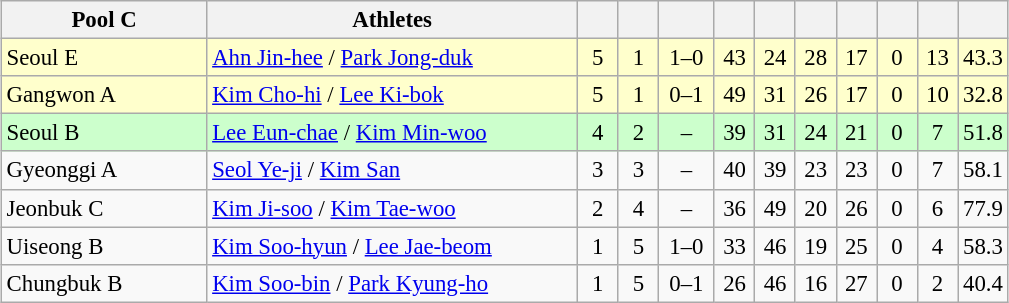<table>
<tr>
<td valign=top width=10%><br><table class="wikitable" style="font-size:95%; text-align:center;">
<tr>
<th width=130>Pool C</th>
<th width=240>Athletes</th>
<th width=20></th>
<th width=20></th>
<th width=30></th>
<th width=20></th>
<th width=20></th>
<th width=20></th>
<th width=20></th>
<th width=20></th>
<th width=20></th>
<th width=20></th>
</tr>
<tr bgcolor=#ffffcc>
<td style="text-align:left;"> Seoul E</td>
<td style="text-align:left;"><a href='#'>Ahn Jin-hee</a> / <a href='#'>Park Jong-duk</a></td>
<td>5</td>
<td>1</td>
<td>1–0</td>
<td>43</td>
<td>24</td>
<td>28</td>
<td>17</td>
<td>0</td>
<td>13</td>
<td>43.3</td>
</tr>
<tr bgcolor=#ffffcc>
<td style="text-align:left;"> Gangwon A</td>
<td style="text-align:left;"><a href='#'>Kim Cho-hi</a> / <a href='#'>Lee Ki-bok</a></td>
<td>5</td>
<td>1</td>
<td>0–1</td>
<td>49</td>
<td>31</td>
<td>26</td>
<td>17</td>
<td>0</td>
<td>10</td>
<td>32.8</td>
</tr>
<tr bgcolor=#ccffcc>
<td style="text-align:left;"> Seoul B</td>
<td style="text-align:left;"><a href='#'>Lee Eun-chae</a> / <a href='#'>Kim Min-woo</a></td>
<td>4</td>
<td>2</td>
<td>–</td>
<td>39</td>
<td>31</td>
<td>24</td>
<td>21</td>
<td>0</td>
<td>7</td>
<td>51.8</td>
</tr>
<tr>
<td style="text-align:left;"> Gyeonggi A</td>
<td style="text-align:left;"><a href='#'>Seol Ye-ji</a> / <a href='#'>Kim San</a></td>
<td>3</td>
<td>3</td>
<td>–</td>
<td>40</td>
<td>39</td>
<td>23</td>
<td>23</td>
<td>0</td>
<td>7</td>
<td>58.1</td>
</tr>
<tr>
<td style="text-align:left;"> Jeonbuk C</td>
<td style="text-align:left;"><a href='#'>Kim Ji-soo</a> / <a href='#'>Kim Tae-woo</a></td>
<td>2</td>
<td>4</td>
<td>–</td>
<td>36</td>
<td>49</td>
<td>20</td>
<td>26</td>
<td>0</td>
<td>6</td>
<td>77.9</td>
</tr>
<tr>
<td style="text-align:left;"> Uiseong B</td>
<td style="text-align:left;"><a href='#'>Kim Soo-hyun</a> / <a href='#'>Lee Jae-beom</a></td>
<td>1</td>
<td>5</td>
<td>1–0</td>
<td>33</td>
<td>46</td>
<td>19</td>
<td>25</td>
<td>0</td>
<td>4</td>
<td>58.3</td>
</tr>
<tr>
<td style="text-align:left;"> Chungbuk B</td>
<td style="text-align:left;"><a href='#'>Kim Soo-bin</a> / <a href='#'>Park Kyung-ho</a></td>
<td>1</td>
<td>5</td>
<td>0–1</td>
<td>26</td>
<td>46</td>
<td>16</td>
<td>27</td>
<td>0</td>
<td>2</td>
<td>40.4</td>
</tr>
</table>
</td>
</tr>
</table>
